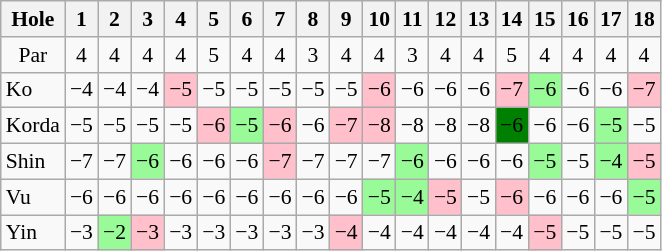<table class="wikitable" style="text-align:center; font-size:90%;">
<tr>
<th>Hole</th>
<th>1</th>
<th>2</th>
<th>3</th>
<th>4</th>
<th>5</th>
<th>6</th>
<th>7</th>
<th>8</th>
<th>9</th>
<th>10</th>
<th>11</th>
<th>12</th>
<th>13</th>
<th>14</th>
<th>15</th>
<th>16</th>
<th>17</th>
<th>18</th>
</tr>
<tr>
<td>Par</td>
<td>4</td>
<td>4</td>
<td>4</td>
<td>4</td>
<td>5</td>
<td>4</td>
<td>4</td>
<td>3</td>
<td>4</td>
<td>4</td>
<td>3</td>
<td>4</td>
<td>4</td>
<td>5</td>
<td>4</td>
<td>4</td>
<td>4</td>
<td>4</td>
</tr>
<tr>
<td align=left> Ko</td>
<td>−4</td>
<td>−4</td>
<td>−4</td>
<td style="background: Pink;">−5</td>
<td>−5</td>
<td>−5</td>
<td>−5</td>
<td>−5</td>
<td>−5</td>
<td style="background: Pink;">−6</td>
<td>−6</td>
<td>−6</td>
<td>−6</td>
<td style="background: Pink;">−7</td>
<td style="background: PaleGreen;">−6</td>
<td>−6</td>
<td>−6</td>
<td style="background: Pink;">−7</td>
</tr>
<tr>
<td align=left> Korda</td>
<td>−5</td>
<td>−5</td>
<td>−5</td>
<td>−5</td>
<td style="background: Pink;">−6</td>
<td style="background: PaleGreen;">−5</td>
<td style="background: Pink;">−6</td>
<td>−6</td>
<td style="background: Pink;">−7</td>
<td style="background: Pink;">−8</td>
<td>−8</td>
<td>−8</td>
<td>−8</td>
<td style="background: Green;">−6</td>
<td>−6</td>
<td>−6</td>
<td style="background: PaleGreen;">−5</td>
<td>−5</td>
</tr>
<tr>
<td align=left> Shin</td>
<td>−7</td>
<td>−7</td>
<td style="background: PaleGreen;">−6</td>
<td>−6</td>
<td>−6</td>
<td>−6</td>
<td style="background: Pink;">−7</td>
<td>−7</td>
<td>−7</td>
<td>−7</td>
<td style="background: PaleGreen;">−6</td>
<td>−6</td>
<td>−6</td>
<td>−6</td>
<td style="background: PaleGreen;">−5</td>
<td>−5</td>
<td style="background: PaleGreen;">−4</td>
<td style="background: Pink;">−5</td>
</tr>
<tr>
<td align=left> Vu</td>
<td>−6</td>
<td>−6</td>
<td>−6</td>
<td>−6</td>
<td>−6</td>
<td>−6</td>
<td>−6</td>
<td>−6</td>
<td>−6</td>
<td style="background: PaleGreen;">−5</td>
<td style="background: PaleGreen;">−4</td>
<td style="background: Pink;">−5</td>
<td>−5</td>
<td style="background: Pink;">−6</td>
<td>−6</td>
<td>−6</td>
<td>−6</td>
<td style="background: PaleGreen;">−5</td>
</tr>
<tr>
<td align=left> Yin</td>
<td>−3</td>
<td style="background: PaleGreen;">−2</td>
<td style="background: Pink;">−3</td>
<td>−3</td>
<td>−3</td>
<td>−3</td>
<td>−3</td>
<td>−3</td>
<td style="background: Pink;">−4</td>
<td>−4</td>
<td>−4</td>
<td>−4</td>
<td>−4</td>
<td>−4</td>
<td style="background: Pink;">−5</td>
<td>−5</td>
<td>−5</td>
<td>−5</td>
</tr>
</table>
